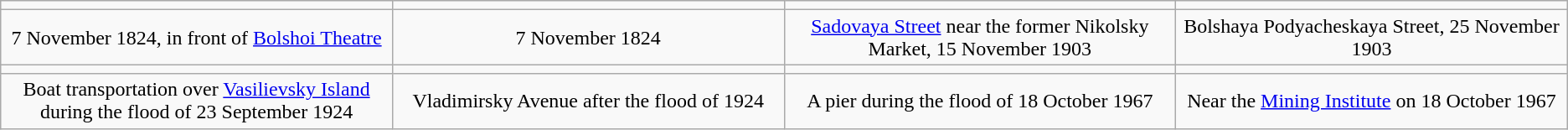<table class="wikitable" style="text-align:center">
<tr>
<td width="25%"></td>
<td width="25%"></td>
<td width="25%"></td>
<td width="25%"></td>
</tr>
<tr>
<td>7 November 1824, in front of <a href='#'>Bolshoi Theatre</a></td>
<td>7 November 1824</td>
<td><a href='#'>Sadovaya Street</a> near the former Nikolsky Market, 15 November 1903</td>
<td>Bolshaya Podyacheskaya Street, 25 November 1903</td>
</tr>
<tr>
<td></td>
<td></td>
<td></td>
<td></td>
</tr>
<tr>
<td>Boat transportation over <a href='#'>Vasilievsky Island</a> during the flood of 23 September 1924</td>
<td>Vladimirsky Avenue after the flood of 1924</td>
<td>A pier during the flood of 18 October 1967</td>
<td>Near the <a href='#'>Mining Institute</a> on 18 October 1967</td>
</tr>
</table>
